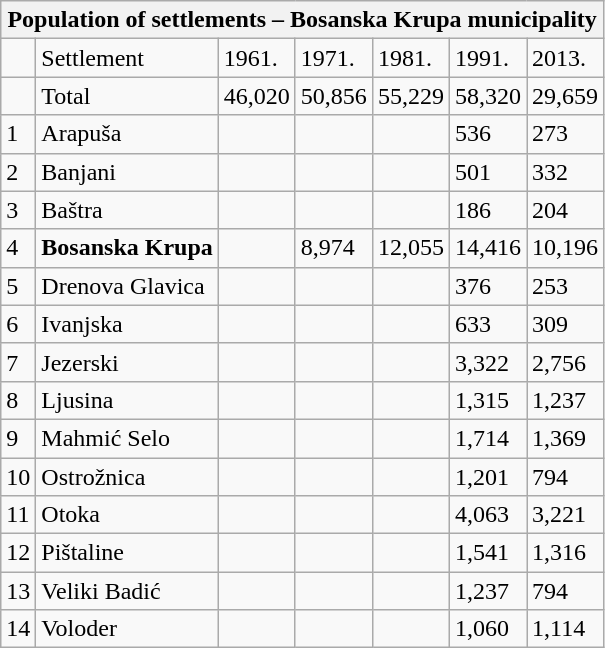<table class="wikitable">
<tr>
<th colspan="7">Population of settlements – Bosanska Krupa municipality</th>
</tr>
<tr>
<td></td>
<td>Settlement</td>
<td>1961.</td>
<td>1971.</td>
<td>1981.</td>
<td>1991.</td>
<td>2013.</td>
</tr>
<tr>
<td></td>
<td>Total</td>
<td>46,020</td>
<td>50,856</td>
<td>55,229</td>
<td>58,320</td>
<td>29,659</td>
</tr>
<tr>
<td>1</td>
<td>Arapuša</td>
<td></td>
<td></td>
<td></td>
<td>536</td>
<td>273</td>
</tr>
<tr>
<td>2</td>
<td>Banjani</td>
<td></td>
<td></td>
<td></td>
<td>501</td>
<td>332</td>
</tr>
<tr>
<td>3</td>
<td>Baštra</td>
<td></td>
<td></td>
<td></td>
<td>186</td>
<td>204</td>
</tr>
<tr>
<td>4</td>
<td><strong>Bosanska Krupa</strong></td>
<td></td>
<td>8,974</td>
<td>12,055</td>
<td>14,416</td>
<td>10,196</td>
</tr>
<tr>
<td>5</td>
<td>Drenova Glavica</td>
<td></td>
<td></td>
<td></td>
<td>376</td>
<td>253</td>
</tr>
<tr>
<td>6</td>
<td>Ivanjska</td>
<td></td>
<td></td>
<td></td>
<td>633</td>
<td>309</td>
</tr>
<tr>
<td>7</td>
<td>Jezerski</td>
<td></td>
<td></td>
<td></td>
<td>3,322</td>
<td>2,756</td>
</tr>
<tr>
<td>8</td>
<td>Ljusina</td>
<td></td>
<td></td>
<td></td>
<td>1,315</td>
<td>1,237</td>
</tr>
<tr>
<td>9</td>
<td>Mahmić Selo</td>
<td></td>
<td></td>
<td></td>
<td>1,714</td>
<td>1,369</td>
</tr>
<tr>
<td>10</td>
<td>Ostrožnica</td>
<td></td>
<td></td>
<td></td>
<td>1,201</td>
<td>794</td>
</tr>
<tr>
<td>11</td>
<td>Otoka</td>
<td></td>
<td></td>
<td></td>
<td>4,063</td>
<td>3,221</td>
</tr>
<tr>
<td>12</td>
<td>Pištaline</td>
<td></td>
<td></td>
<td></td>
<td>1,541</td>
<td>1,316</td>
</tr>
<tr>
<td>13</td>
<td>Veliki Badić</td>
<td></td>
<td></td>
<td></td>
<td>1,237</td>
<td>794</td>
</tr>
<tr>
<td>14</td>
<td>Voloder</td>
<td></td>
<td></td>
<td></td>
<td>1,060</td>
<td>1,114</td>
</tr>
</table>
